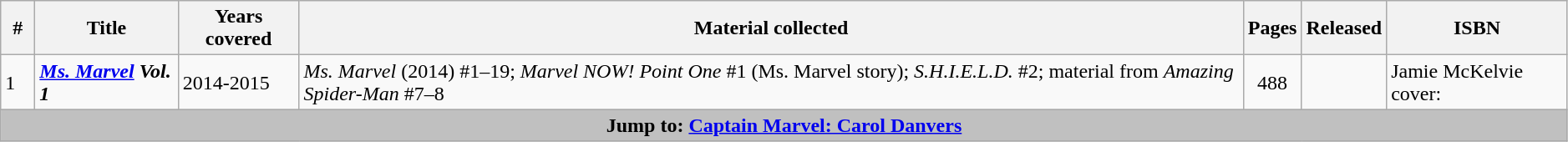<table class="wikitable sortable" width="99%">
<tr>
<th class="unsortable" width="20px">#</th>
<th>Title</th>
<th>Years covered</th>
<th class="unsortable">Material collected</th>
<th>Pages</th>
<th>Released</th>
<th class="unsortable">ISBN</th>
</tr>
<tr>
<td>1</td>
<td><strong><em><a href='#'>Ms. Marvel</a> Vol. 1</em></strong></td>
<td>2014-2015</td>
<td><em>Ms. Marvel</em> (2014) #1–19; <em>Marvel NOW! Point One</em> #1 (Ms. Marvel story); <em>S.H.I.E.L.D.</em> #2; material from <em>Amazing Spider-Man</em> #7–8</td>
<td style="text-align: center;">488</td>
<td></td>
<td>Jamie McKelvie cover: </td>
</tr>
<tr>
<th colspan="7" style="background-color: silver;">Jump to: <a href='#'>Captain Marvel: Carol Danvers</a></th>
</tr>
</table>
